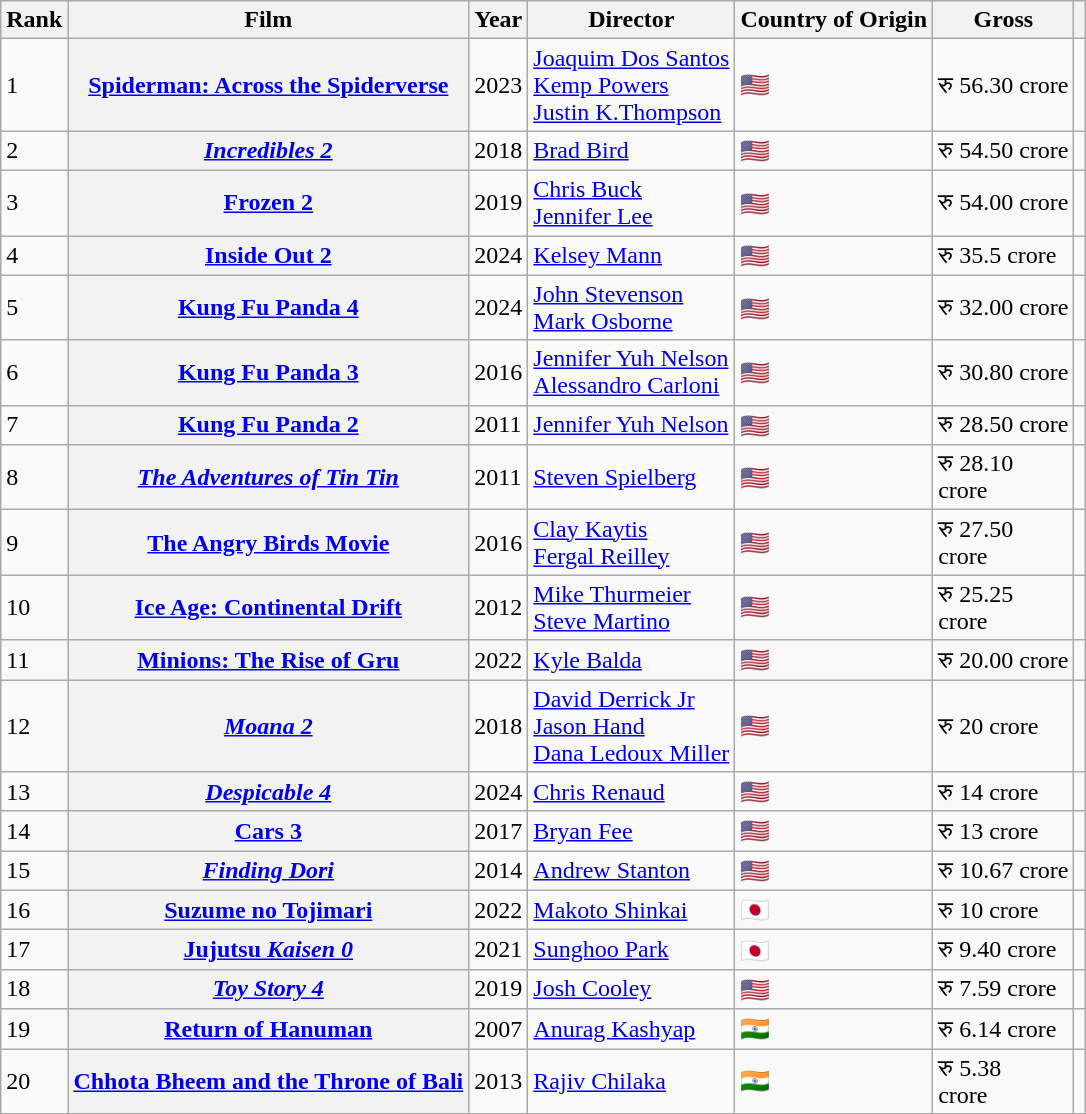<table class="wikitable sortable plainrowheaders">
<tr>
<th scope="col">Rank</th>
<th scope="col">Film</th>
<th scope="col">Year</th>
<th scope="col">Director</th>
<th scope="col">Country of Origin</th>
<th scope="col">Gross</th>
<th scope="col" class="unsortable"></th>
</tr>
<tr>
<td>1</td>
<th scope="row"><a href='#'>Spiderman: Across the Spiderverse</a></th>
<td>2023</td>
<td><a href='#'>Joaquim Dos Santos</a><br><a href='#'>Kemp Powers</a><br><a href='#'>Justin K.Thompson</a></td>
<td>🇺🇸</td>
<td>रु 56.30 crore</td>
<td></td>
</tr>
<tr>
<td>2</td>
<th scope="row"><em><a href='#'>Incredibles 2</a></em></th>
<td>2018</td>
<td><a href='#'>Brad Bird</a></td>
<td>🇺🇲</td>
<td>रु 54.50 crore</td>
<td></td>
</tr>
<tr>
<td>3</td>
<th><strong><a href='#'>Frozen 2</a></strong></th>
<td>2019</td>
<td><a href='#'>Chris Buck</a><br><a href='#'>Jennifer Lee</a></td>
<td>🇺🇲</td>
<td>रु 54.00 crore</td>
<td></td>
</tr>
<tr>
<td>4</td>
<th scope="row"><a href='#'>Inside Out 2</a></th>
<td>2024</td>
<td><a href='#'>Kelsey Mann</a></td>
<td>🇺🇲</td>
<td>रु 35.5 crore</td>
<td></td>
</tr>
<tr>
<td>5</td>
<th scope="row"><a href='#'>Kung Fu Panda 4</a></th>
<td>2024</td>
<td><a href='#'>John Stevenson</a><br><a href='#'>Mark Osborne</a></td>
<td>🇺🇲</td>
<td>रु 32.00 crore</td>
<td></td>
</tr>
<tr>
<td>6</td>
<th scope="row"><a href='#'>Kung Fu Panda 3</a></th>
<td>2016</td>
<td><a href='#'>Jennifer Yuh Nelson</a><br><a href='#'>Alessandro Carloni</a></td>
<td>🇺🇲</td>
<td>रु 30.80 crore</td>
<td></td>
</tr>
<tr>
<td>7</td>
<th scope="row"><a href='#'>Kung Fu Panda 2</a></th>
<td>2011</td>
<td><a href='#'>Jennifer Yuh Nelson</a></td>
<td>🇺🇸</td>
<td>रु 28.50 crore</td>
<td></td>
</tr>
<tr>
<td>8</td>
<th scope="row"><em><a href='#'>The Adventures of Tin Tin</a></em></th>
<td>2011</td>
<td><a href='#'>Steven Spielberg</a></td>
<td>🇺🇸</td>
<td>रु 28.10<br>crore</td>
<td></td>
</tr>
<tr>
<td>9</td>
<th scope="row"><a href='#'>The Angry Birds Movie</a></th>
<td>2016</td>
<td><a href='#'>Clay Kaytis</a><br><a href='#'>Fergal Reilley</a></td>
<td>🇺🇸</td>
<td>रु 27.50<br>crore</td>
<td></td>
</tr>
<tr>
<td>10</td>
<th scope="row"><a href='#'>Ice Age: Continental Drift</a></th>
<td>2012</td>
<td><a href='#'>Mike Thurmeier</a><br><a href='#'>Steve Martino</a></td>
<td>🇺🇸</td>
<td>रु 25.25<br>crore</td>
<td></td>
</tr>
<tr>
<td>11</td>
<th scope="row"><a href='#'>Minions: The Rise of Gru</a></th>
<td>2022</td>
<td><a href='#'>Kyle Balda</a></td>
<td>🇺🇸</td>
<td>रु 20.00 crore</td>
<td></td>
</tr>
<tr>
<td>12</td>
<th scope="row"><em><a href='#'>Moana 2</a></em></th>
<td>2018</td>
<td><a href='#'>David Derrick Jr</a><br><a href='#'>Jason Hand</a><br><a href='#'>Dana Ledoux Miller</a></td>
<td>🇺🇸</td>
<td>रु 20 crore</td>
<td></td>
</tr>
<tr>
<td>13</td>
<th scope="row"><em><a href='#'>Despicable 4</a></em></th>
<td>2024</td>
<td><a href='#'>Chris Renaud</a></td>
<td>🇺🇸</td>
<td>रु 14 crore</td>
<td></td>
</tr>
<tr>
<td>14</td>
<th scope="row"><a href='#'>Cars 3</a></th>
<td>2017</td>
<td><a href='#'>Bryan Fee</a></td>
<td>🇺🇸</td>
<td>रु 13 crore</td>
<td></td>
</tr>
<tr>
<td>15</td>
<th scope="row"><em><a href='#'>Finding Dori</a></em></th>
<td>2014</td>
<td><a href='#'>Andrew Stanton</a></td>
<td>🇺🇸</td>
<td>रु 10.67 crore</td>
<td></td>
</tr>
<tr>
<td>16</td>
<th scope="row"><a href='#'>Suzume no Tojimari</a></th>
<td>2022</td>
<td><a href='#'>Makoto Shinkai</a></td>
<td>🇯🇵</td>
<td>रु 10 crore</td>
<td></td>
</tr>
<tr>
<td>17</td>
<th scope="row"><a href='#'>Jujutsu <em>Kaisen 0</em></a></th>
<td>2021</td>
<td><a href='#'>Sunghoo Park</a></td>
<td>🇯🇵</td>
<td>रु 9.40 crore</td>
<td></td>
</tr>
<tr>
<td>18</td>
<th scope="row"><em><a href='#'>Toy Story 4</a></em></th>
<td>2019</td>
<td><a href='#'>Josh Cooley</a></td>
<td>🇺🇸</td>
<td>रु 7.59 crore</td>
<td></td>
</tr>
<tr>
<td>19</td>
<th scope="row"><a href='#'>Return of Hanuman</a></th>
<td>2007</td>
<td><a href='#'>Anurag Kashyap</a></td>
<td>🇮🇳</td>
<td>रु 6.14 crore</td>
<td></td>
</tr>
<tr>
<td>20</td>
<th scope="row"><a href='#'>Chhota Bheem and the Throne of Bali</a></th>
<td>2013</td>
<td><a href='#'>Rajiv Chilaka</a></td>
<td>🇮🇳</td>
<td>रु 5.38<br>crore</td>
<td></td>
</tr>
</table>
